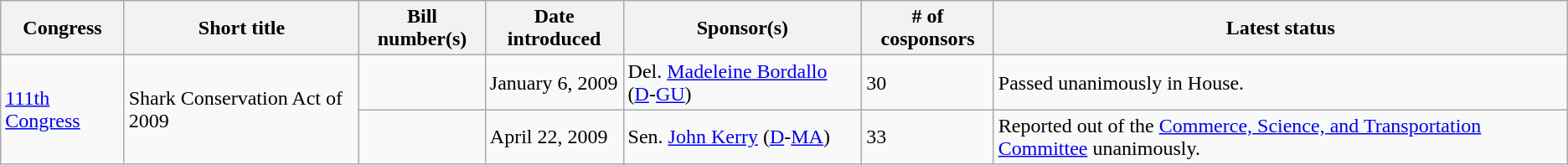<table class="wikitable">
<tr>
<th>Congress</th>
<th>Short title</th>
<th>Bill number(s)</th>
<th>Date introduced</th>
<th>Sponsor(s)</th>
<th># of cosponsors</th>
<th>Latest status</th>
</tr>
<tr>
<td rowspan=2><a href='#'>111th Congress</a></td>
<td rowspan=2>Shark Conservation Act of 2009</td>
<td></td>
<td>January 6, 2009</td>
<td>Del. <a href='#'>Madeleine Bordallo</a> (<a href='#'>D</a>-<a href='#'>GU</a>)</td>
<td>30</td>
<td>Passed unanimously in House.</td>
</tr>
<tr>
<td></td>
<td>April 22, 2009</td>
<td>Sen. <a href='#'>John Kerry</a> (<a href='#'>D</a>-<a href='#'>MA</a>)</td>
<td>33</td>
<td>Reported out of the <a href='#'>Commerce, Science, and Transportation Committee</a> unanimously.</td>
</tr>
</table>
